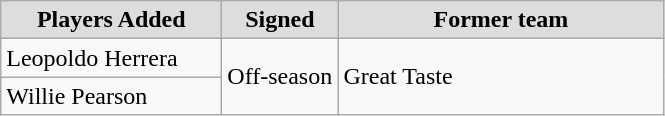<table class="wikitable sortable sortable">
<tr align="center" bgcolor="#dddddd">
<td style="width:140px"><strong>Players Added</strong></td>
<td style="width:70px"><strong>Signed</strong></td>
<td style="width:210px"><strong>Former team</strong></td>
</tr>
<tr>
<td>Leopoldo Herrera</td>
<td rowspan="2">Off-season</td>
<td rowspan="2">Great Taste</td>
</tr>
<tr>
<td>Willie Pearson</td>
</tr>
</table>
